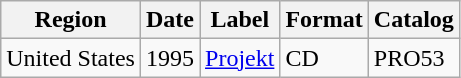<table class="wikitable">
<tr>
<th>Region</th>
<th>Date</th>
<th>Label</th>
<th>Format</th>
<th>Catalog</th>
</tr>
<tr>
<td>United States</td>
<td>1995</td>
<td><a href='#'>Projekt</a></td>
<td>CD</td>
<td>PRO53</td>
</tr>
</table>
